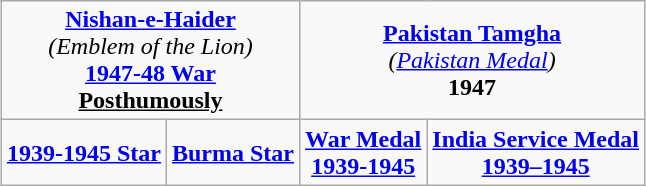<table class="wikitable" style="margin:1em auto; text-align:center;">
<tr>
<td colspan="2"><strong><a href='#'>Nishan-e-Haider</a></strong><br><em>(Emblem of the Lion)</em><br><strong><a href='#'>1947-48 War</a></strong><br><strong><u>Posthumously</u></strong></td>
<td colspan="2"><strong><a href='#'>Pakistan Tamgha</a></strong><br><em>(<a href='#'>Pakistan Medal</a>)</em><br><strong>1947</strong></td>
</tr>
<tr>
<td><strong><a href='#'>1939-1945 Star</a></strong></td>
<td><strong><a href='#'>Burma Star</a></strong></td>
<td><strong><a href='#'>War Medal</a></strong><br><strong><a href='#'>1939-1945</a></strong></td>
<td><strong><a href='#'>India Service Medal</a></strong><br><a href='#'><strong>1939–1945</strong></a></td>
</tr>
</table>
